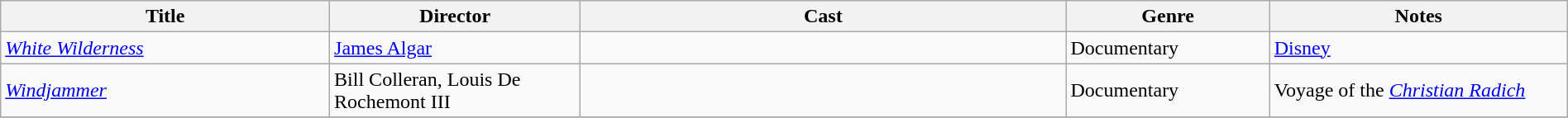<table class="wikitable" style="width:100%;">
<tr>
<th style="width:21%;">Title</th>
<th style="width:16%;">Director</th>
<th style="width:31%;">Cast</th>
<th style="width:13%;">Genre</th>
<th style="width:19%;">Notes</th>
</tr>
<tr>
<td><em><a href='#'>White Wilderness</a></em></td>
<td><a href='#'>James Algar</a></td>
<td></td>
<td>Documentary</td>
<td><a href='#'>Disney</a></td>
</tr>
<tr>
<td><em><a href='#'>Windjammer</a></em></td>
<td>Bill Colleran, Louis De Rochemont III</td>
<td></td>
<td>Documentary</td>
<td>Voyage of the <a href='#'><em>Christian Radich</em></a></td>
</tr>
<tr>
</tr>
</table>
